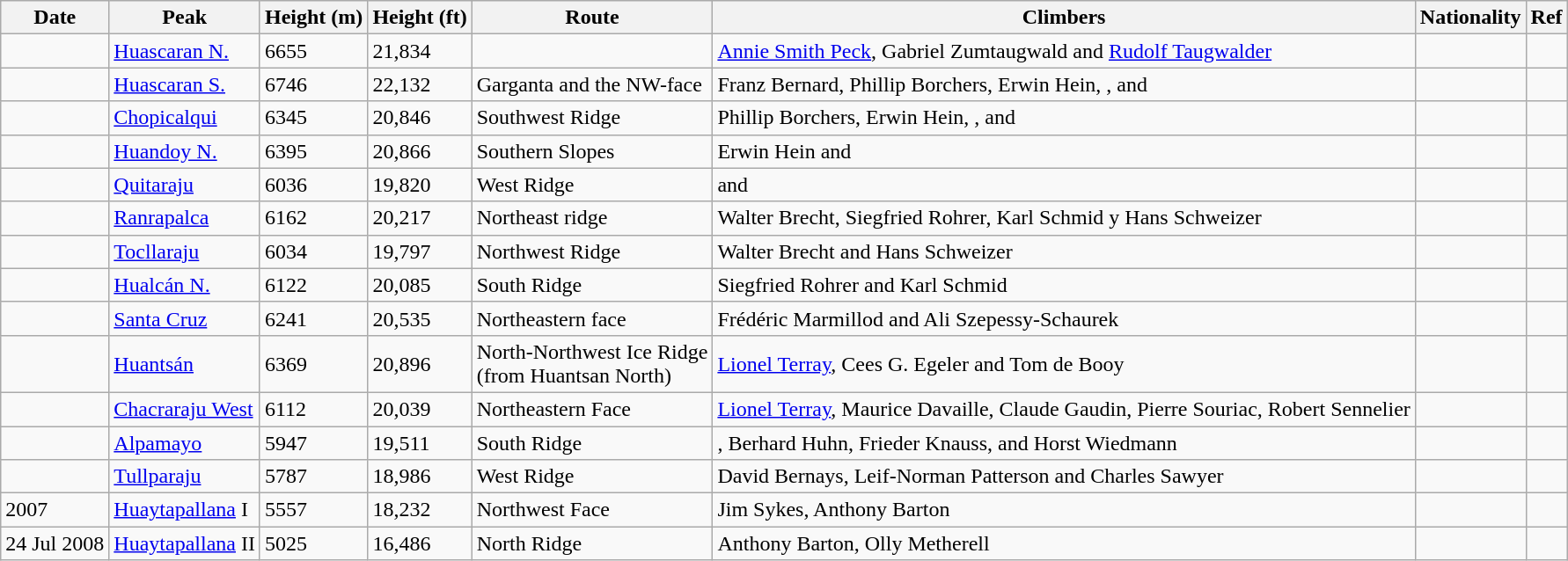<table class="wikitable sortable">
<tr>
<th>Date </th>
<th>Peak</th>
<th>Height (m)</th>
<th>Height (ft)</th>
<th>Route</th>
<th>Climbers</th>
<th>Nationality</th>
<th>Ref</th>
</tr>
<tr>
<td></td>
<td><a href='#'>Huascaran N.</a></td>
<td>6655</td>
<td>21,834</td>
<td></td>
<td><a href='#'>Annie Smith Peck</a>, Gabriel Zumtaugwald and <a href='#'>Rudolf Taugwalder</a></td>
<td> </td>
<td></td>
</tr>
<tr>
<td></td>
<td><a href='#'>Huascaran S.</a></td>
<td>6746</td>
<td>22,132</td>
<td>Garganta and the NW-face</td>
<td>Franz Bernard, Phillip Borchers, Erwin Hein, , and </td>
<td> </td>
<td></td>
</tr>
<tr>
<td></td>
<td><a href='#'>Chopicalqui</a></td>
<td>6345</td>
<td>20,846</td>
<td>Southwest Ridge</td>
<td>Phillip Borchers, Erwin Hein, , and </td>
<td> </td>
<td></td>
</tr>
<tr>
<td></td>
<td><a href='#'>Huandoy N.</a></td>
<td>6395</td>
<td>20,866</td>
<td>Southern Slopes</td>
<td>Erwin Hein and </td>
<td></td>
<td></td>
</tr>
<tr>
<td></td>
<td><a href='#'>Quitaraju</a></td>
<td>6036</td>
<td>19,820</td>
<td>West Ridge</td>
<td> and </td>
<td></td>
<td></td>
</tr>
<tr>
<td></td>
<td><a href='#'>Ranrapalca</a></td>
<td>6162</td>
<td>20,217</td>
<td>Northeast ridge</td>
<td>Walter Brecht, Siegfried Rohrer, Karl Schmid y Hans Schweizer</td>
<td></td>
<td></td>
</tr>
<tr>
<td></td>
<td><a href='#'>Tocllaraju</a></td>
<td>6034</td>
<td>19,797</td>
<td>Northwest Ridge</td>
<td>Walter Brecht and Hans Schweizer</td>
<td></td>
<td></td>
</tr>
<tr>
<td></td>
<td><a href='#'>Hualcán N.</a></td>
<td>6122</td>
<td>20,085</td>
<td>South Ridge</td>
<td>Siegfried Rohrer and Karl Schmid</td>
<td></td>
<td></td>
</tr>
<tr>
<td></td>
<td><a href='#'>Santa Cruz</a></td>
<td>6241</td>
<td>20,535</td>
<td>Northeastern face</td>
<td>Frédéric Marmillod and Ali Szepessy-Schaurek</td>
<td> </td>
<td></td>
</tr>
<tr>
<td></td>
<td><a href='#'>Huantsán</a></td>
<td>6369</td>
<td>20,896</td>
<td>North-Northwest Ice Ridge<br>(from Huantsan North)</td>
<td><a href='#'>Lionel Terray</a>, Cees G. Egeler and Tom de Booy</td>
<td> </td>
<td></td>
</tr>
<tr>
<td></td>
<td><a href='#'>Chacraraju West</a></td>
<td>6112</td>
<td>20,039</td>
<td>Northeastern Face</td>
<td><a href='#'>Lionel Terray</a>, Maurice Davaille, Claude Gaudin, Pierre Souriac, Robert Sennelier</td>
<td></td>
<td></td>
</tr>
<tr>
<td></td>
<td><a href='#'>Alpamayo</a></td>
<td>5947</td>
<td>19,511</td>
<td>South Ridge</td>
<td>, Berhard Huhn, Frieder Knauss, and Horst Wiedmann</td>
<td></td>
<td></td>
</tr>
<tr>
<td></td>
<td><a href='#'>Tullparaju</a></td>
<td>5787</td>
<td>18,986</td>
<td>West Ridge</td>
<td>David Bernays, Leif-Norman Patterson and Charles Sawyer</td>
<td></td>
<td></td>
</tr>
<tr>
<td>2007</td>
<td><a href='#'>Huaytapallana</a> I</td>
<td>5557</td>
<td>18,232</td>
<td>Northwest Face</td>
<td>Jim Sykes, Anthony Barton</td>
<td></td>
<td></td>
</tr>
<tr>
<td>24 Jul 2008</td>
<td><a href='#'>Huaytapallana</a> II</td>
<td>5025</td>
<td>16,486</td>
<td>North Ridge</td>
<td>Anthony Barton, Olly Metherell</td>
<td></td>
<td></td>
</tr>
</table>
